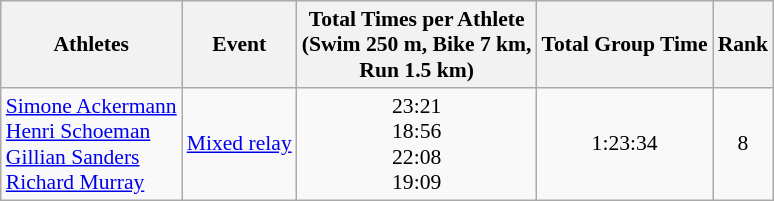<table class="wikitable" border="1" style="font-size:90%">
<tr>
<th>Athletes</th>
<th>Event</th>
<th>Total Times per Athlete <br> (Swim 250 m, Bike 7 km, <br> Run 1.5 km)</th>
<th>Total Group Time</th>
<th>Rank</th>
</tr>
<tr align=center>
<td align=left><a href='#'>Simone Ackermann</a><br><a href='#'>Henri Schoeman</a><br><a href='#'>Gillian Sanders</a><br><a href='#'>Richard Murray</a></td>
<td align=left><a href='#'>Mixed relay</a></td>
<td>23:21<br>18:56<br>22:08<br>19:09</td>
<td>1:23:34</td>
<td>8</td>
</tr>
</table>
